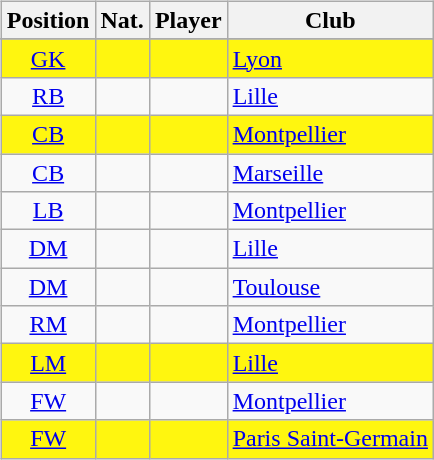<table style="width:100%;">
<tr>
<td width="50%"><br><table class="sortable wikitable" style="text-align: center;">
<tr>
<th>Position</th>
<th>Nat.</th>
<th>Player</th>
<th>Club</th>
</tr>
<tr>
</tr>
<tr bgcolor=#FFF60F>
<td><a href='#'>GK</a></td>
<td></td>
<td align=left></td>
<td align=left><a href='#'>Lyon</a></td>
</tr>
<tr>
<td><a href='#'>RB</a></td>
<td></td>
<td align=left></td>
<td align=left><a href='#'>Lille</a></td>
</tr>
<tr bgcolor=#FFF60F>
<td><a href='#'>CB</a></td>
<td></td>
<td align=left></td>
<td align=left><a href='#'>Montpellier</a></td>
</tr>
<tr>
<td><a href='#'>CB</a></td>
<td></td>
<td align=left></td>
<td align=left><a href='#'>Marseille</a></td>
</tr>
<tr>
<td><a href='#'>LB</a></td>
<td></td>
<td align=left></td>
<td align=left><a href='#'>Montpellier</a></td>
</tr>
<tr>
<td><a href='#'>DM</a></td>
<td></td>
<td align=left></td>
<td align=left><a href='#'>Lille</a></td>
</tr>
<tr>
<td><a href='#'>DM</a></td>
<td></td>
<td align=left></td>
<td align=left><a href='#'>Toulouse</a></td>
</tr>
<tr>
<td><a href='#'>RM</a></td>
<td></td>
<td align=left></td>
<td align=left><a href='#'>Montpellier</a></td>
</tr>
<tr bgcolor=#FFF60F>
<td><a href='#'>LM</a></td>
<td></td>
<td align=left></td>
<td align=left><a href='#'>Lille</a></td>
</tr>
<tr>
<td><a href='#'>FW</a></td>
<td></td>
<td align=left></td>
<td align=left><a href='#'>Montpellier</a></td>
</tr>
<tr bgcolor=#FFF60F>
<td><a href='#'>FW</a></td>
<td></td>
<td align=left></td>
<td align=left><a href='#'>Paris Saint-Germain</a></td>
</tr>
</table>
</td>
<td width="50%"><br><div>












</div></td>
</tr>
</table>
